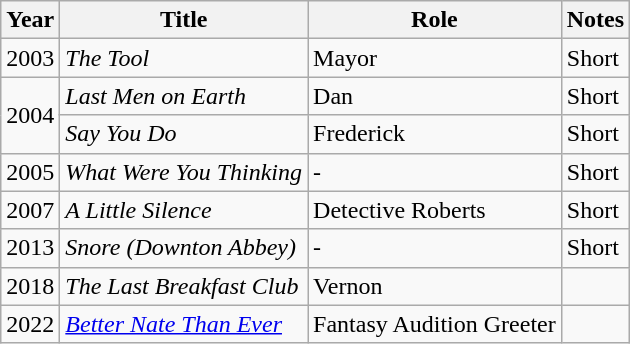<table class="wikitable sortable">
<tr>
<th>Year</th>
<th>Title</th>
<th>Role</th>
<th>Notes</th>
</tr>
<tr>
<td>2003</td>
<td><em>The Tool</em></td>
<td>Mayor</td>
<td>Short</td>
</tr>
<tr>
<td rowspan=2>2004</td>
<td><em>Last Men on Earth</em></td>
<td>Dan</td>
<td>Short</td>
</tr>
<tr>
<td><em>Say You Do</em></td>
<td>Frederick</td>
<td>Short</td>
</tr>
<tr>
<td>2005</td>
<td><em>What Were You Thinking</em></td>
<td>-</td>
<td>Short</td>
</tr>
<tr>
<td>2007</td>
<td><em>A Little Silence</em></td>
<td>Detective Roberts</td>
<td>Short</td>
</tr>
<tr>
<td>2013</td>
<td><em>Snore (Downton Abbey)</em></td>
<td>-</td>
<td>Short</td>
</tr>
<tr>
<td>2018</td>
<td><em>The Last Breakfast Club</em></td>
<td>Vernon</td>
<td></td>
</tr>
<tr>
<td>2022</td>
<td><em><a href='#'>Better Nate Than Ever</a></em></td>
<td>Fantasy Audition Greeter</td>
<td></td>
</tr>
</table>
